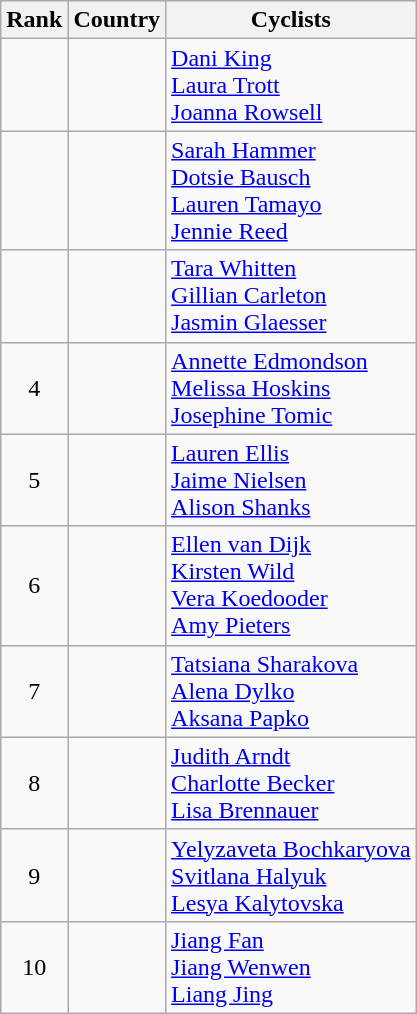<table class="wikitable sortable" style="text-align:center;">
<tr>
<th>Rank</th>
<th>Country</th>
<th class="unsortable">Cyclists</th>
</tr>
<tr>
<td></td>
<td align="left"></td>
<td align="left"><a href='#'>Dani King</a><br><a href='#'>Laura Trott</a><br><a href='#'>Joanna Rowsell</a></td>
</tr>
<tr>
<td></td>
<td align="left"></td>
<td align="left"><a href='#'>Sarah Hammer</a><br><a href='#'>Dotsie Bausch</a><br><a href='#'>Lauren Tamayo</a><br><a href='#'>Jennie Reed</a></td>
</tr>
<tr>
<td></td>
<td align="left"></td>
<td align="left"><a href='#'>Tara Whitten</a><br><a href='#'>Gillian Carleton</a><br><a href='#'>Jasmin Glaesser</a></td>
</tr>
<tr>
<td>4</td>
<td align="left"></td>
<td align="left"><a href='#'>Annette Edmondson</a><br><a href='#'>Melissa Hoskins</a><br><a href='#'>Josephine Tomic</a></td>
</tr>
<tr>
<td>5</td>
<td align="left"></td>
<td align="left"><a href='#'>Lauren Ellis</a><br><a href='#'>Jaime Nielsen</a><br><a href='#'>Alison Shanks</a></td>
</tr>
<tr>
<td>6</td>
<td align="left"></td>
<td align="left"><a href='#'>Ellen van Dijk</a><br><a href='#'>Kirsten Wild</a><br><a href='#'>Vera Koedooder</a><br><a href='#'>Amy Pieters</a></td>
</tr>
<tr>
<td>7</td>
<td align="left"></td>
<td align="left"><a href='#'>Tatsiana Sharakova</a><br><a href='#'>Alena Dylko</a><br><a href='#'>Aksana Papko</a></td>
</tr>
<tr>
<td>8</td>
<td align="left"></td>
<td align="left"><a href='#'>Judith Arndt</a><br><a href='#'>Charlotte Becker</a><br><a href='#'>Lisa Brennauer</a></td>
</tr>
<tr>
<td>9</td>
<td align="left"></td>
<td align="left"><a href='#'>Yelyzaveta Bochkaryova</a><br><a href='#'>Svitlana Halyuk</a><br><a href='#'>Lesya Kalytovska</a></td>
</tr>
<tr>
<td>10</td>
<td align="left"></td>
<td align="left"><a href='#'>Jiang Fan</a><br><a href='#'>Jiang Wenwen</a><br><a href='#'>Liang Jing</a></td>
</tr>
</table>
